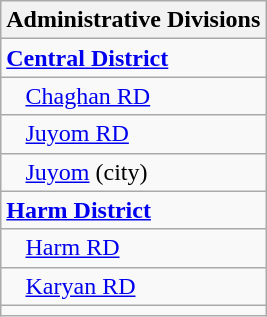<table class="wikitable">
<tr>
<th>Administrative Divisions</th>
</tr>
<tr>
<td><strong><a href='#'>Central District</a></strong></td>
</tr>
<tr>
<td style="padding-left: 1em;"><a href='#'>Chaghan RD</a></td>
</tr>
<tr>
<td style="padding-left: 1em;"><a href='#'>Juyom RD</a></td>
</tr>
<tr>
<td style="padding-left: 1em;"><a href='#'>Juyom</a> (city)</td>
</tr>
<tr>
<td><strong><a href='#'>Harm District</a></strong></td>
</tr>
<tr>
<td style="padding-left: 1em;"><a href='#'>Harm RD</a></td>
</tr>
<tr>
<td style="padding-left: 1em;"><a href='#'>Karyan RD</a></td>
</tr>
<tr>
<td colspan=1></td>
</tr>
</table>
